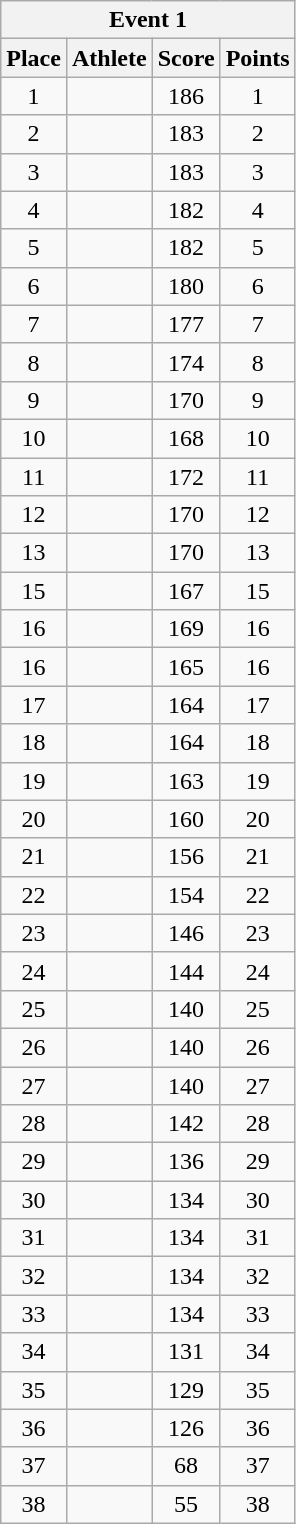<table class=wikitable style="text-align:center">
<tr>
<th colspan=4>Event 1</th>
</tr>
<tr>
<th>Place</th>
<th>Athlete</th>
<th>Score</th>
<th>Points</th>
</tr>
<tr>
<td>1</td>
<td align=left></td>
<td>186</td>
<td>1</td>
</tr>
<tr>
<td>2</td>
<td align=left></td>
<td>183</td>
<td>2</td>
</tr>
<tr>
<td>3</td>
<td align=left></td>
<td>183</td>
<td>3</td>
</tr>
<tr>
<td>4</td>
<td align=left></td>
<td>182</td>
<td>4</td>
</tr>
<tr>
<td>5</td>
<td align=left></td>
<td>182</td>
<td>5</td>
</tr>
<tr>
<td>6</td>
<td align=left></td>
<td>180</td>
<td>6</td>
</tr>
<tr>
<td>7</td>
<td align=left></td>
<td>177</td>
<td>7</td>
</tr>
<tr>
<td>8</td>
<td align=left></td>
<td>174</td>
<td>8</td>
</tr>
<tr>
<td>9</td>
<td align=left></td>
<td>170</td>
<td>9</td>
</tr>
<tr>
<td>10</td>
<td align=left></td>
<td>168</td>
<td>10</td>
</tr>
<tr>
<td>11</td>
<td align=left></td>
<td>172</td>
<td>11</td>
</tr>
<tr>
<td>12</td>
<td align=left></td>
<td>170</td>
<td>12</td>
</tr>
<tr>
<td>13</td>
<td align=left></td>
<td>170</td>
<td>13</td>
</tr>
<tr>
<td>15</td>
<td align=left></td>
<td>167</td>
<td>15</td>
</tr>
<tr>
<td>16</td>
<td align=left></td>
<td>169</td>
<td>16</td>
</tr>
<tr>
<td>16</td>
<td align=left></td>
<td>165</td>
<td>16</td>
</tr>
<tr>
<td>17</td>
<td align=left></td>
<td>164</td>
<td>17</td>
</tr>
<tr>
<td>18</td>
<td align=left></td>
<td>164</td>
<td>18</td>
</tr>
<tr>
<td>19</td>
<td align=left></td>
<td>163</td>
<td>19</td>
</tr>
<tr>
<td>20</td>
<td align=left></td>
<td>160</td>
<td>20</td>
</tr>
<tr>
<td>21</td>
<td align=left></td>
<td>156</td>
<td>21</td>
</tr>
<tr>
<td>22</td>
<td align=left></td>
<td>154</td>
<td>22</td>
</tr>
<tr>
<td>23</td>
<td align=left></td>
<td>146</td>
<td>23</td>
</tr>
<tr>
<td>24</td>
<td align=left></td>
<td>144</td>
<td>24</td>
</tr>
<tr>
<td>25</td>
<td align=left></td>
<td>140</td>
<td>25</td>
</tr>
<tr>
<td>26</td>
<td align=left></td>
<td>140</td>
<td>26</td>
</tr>
<tr>
<td>27</td>
<td align=left></td>
<td>140</td>
<td>27</td>
</tr>
<tr>
<td>28</td>
<td align=left></td>
<td>142</td>
<td>28</td>
</tr>
<tr>
<td>29</td>
<td align=left></td>
<td>136</td>
<td>29</td>
</tr>
<tr>
<td>30</td>
<td align=left></td>
<td>134</td>
<td>30</td>
</tr>
<tr>
<td>31</td>
<td align=left></td>
<td>134</td>
<td>31</td>
</tr>
<tr>
<td>32</td>
<td align=left></td>
<td>134</td>
<td>32</td>
</tr>
<tr>
<td>33</td>
<td align=left></td>
<td>134</td>
<td>33</td>
</tr>
<tr>
<td>34</td>
<td align=left></td>
<td>131</td>
<td>34</td>
</tr>
<tr>
<td>35</td>
<td align=left></td>
<td>129</td>
<td>35</td>
</tr>
<tr>
<td>36</td>
<td align=left></td>
<td>126</td>
<td>36</td>
</tr>
<tr>
<td>37</td>
<td align=left></td>
<td>68</td>
<td>37</td>
</tr>
<tr>
<td>38</td>
<td align=left></td>
<td>55</td>
<td>38</td>
</tr>
</table>
